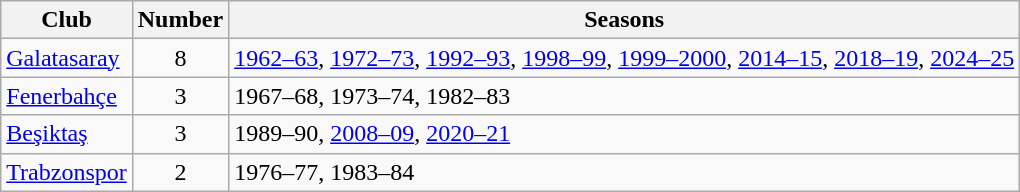<table class="wikitable sortable">
<tr>
<th>Club</th>
<th>Number</th>
<th>Seasons</th>
</tr>
<tr>
<td><a href='#'>Galatasaray</a></td>
<td style="text-align:center">8</td>
<td><a href='#'>1962–63</a>, <a href='#'>1972–73</a>, <a href='#'>1992–93</a>, <a href='#'>1998–99</a>, <a href='#'>1999–2000</a>, <a href='#'>2014–15</a>, <a href='#'>2018–19</a>, <a href='#'>2024–25</a></td>
</tr>
<tr>
<td><a href='#'>Fenerbahçe</a></td>
<td style="text-align:center">3</td>
<td>1967–68, 1973–74, 1982–83</td>
</tr>
<tr>
<td><a href='#'>Beşiktaş</a></td>
<td style="text-align:center">3</td>
<td>1989–90, <a href='#'>2008–09</a>, <a href='#'>2020–21</a></td>
</tr>
<tr>
<td><a href='#'>Trabzonspor</a></td>
<td style="text-align:center">2</td>
<td>1976–77, 1983–84</td>
</tr>
</table>
